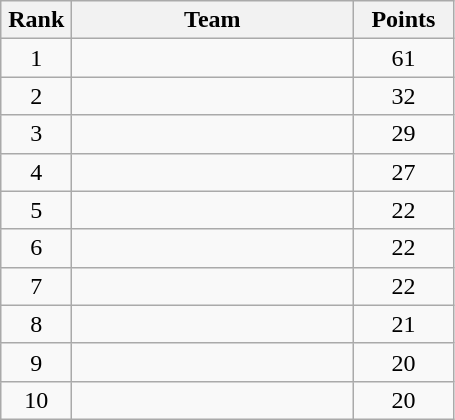<table class="wikitable" style="text-align:center;">
<tr>
<th width=40>Rank</th>
<th width=180>Team</th>
<th width=60>Points</th>
</tr>
<tr>
<td>1</td>
<td align=left></td>
<td>61</td>
</tr>
<tr>
<td>2</td>
<td align=left></td>
<td>32</td>
</tr>
<tr>
<td>3</td>
<td align=left></td>
<td>29</td>
</tr>
<tr>
<td>4</td>
<td align=left></td>
<td>27</td>
</tr>
<tr>
<td>5</td>
<td align=left></td>
<td>22</td>
</tr>
<tr>
<td>6</td>
<td align=left></td>
<td>22</td>
</tr>
<tr>
<td>7</td>
<td align=left></td>
<td>22</td>
</tr>
<tr>
<td>8</td>
<td align=left></td>
<td>21</td>
</tr>
<tr>
<td>9</td>
<td align=left></td>
<td>20</td>
</tr>
<tr>
<td>10</td>
<td align=left></td>
<td>20</td>
</tr>
</table>
